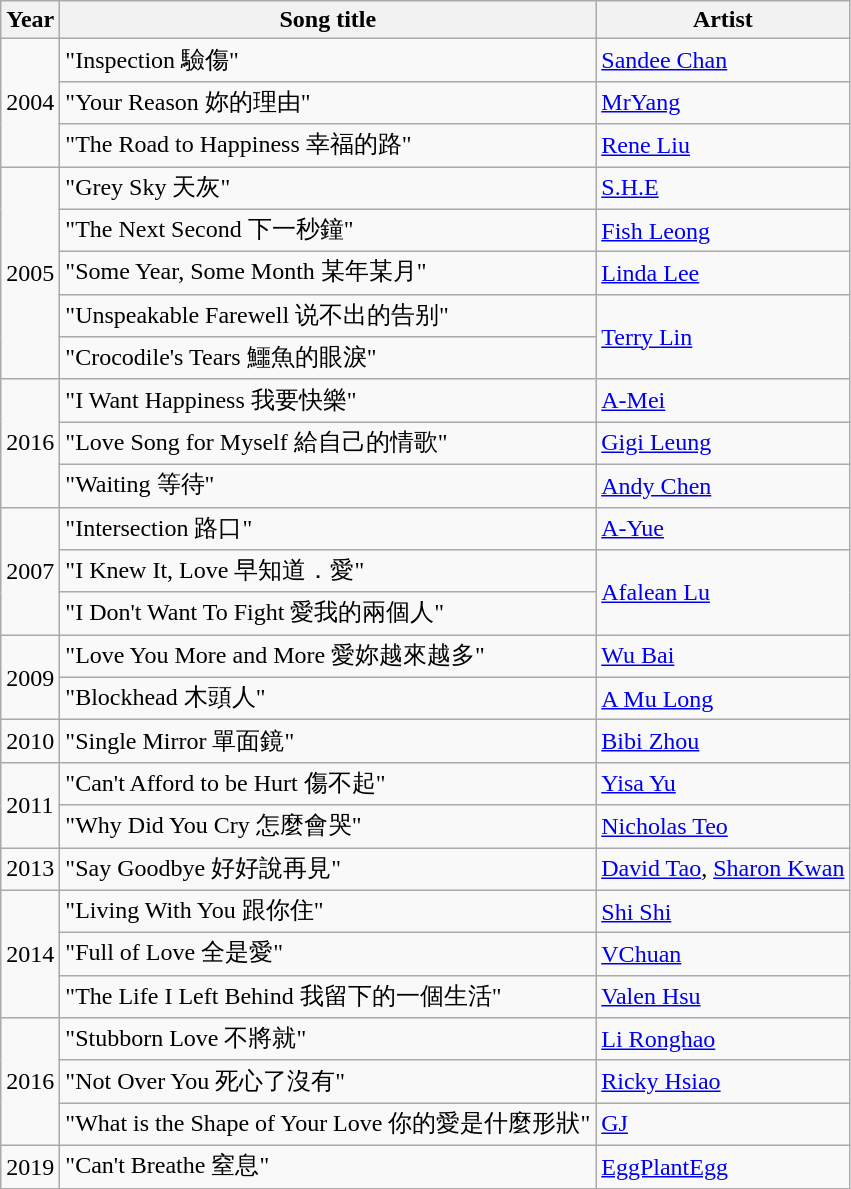<table class="wikitable sortable">
<tr>
<th>Year</th>
<th>Song title</th>
<th>Artist</th>
</tr>
<tr>
<td rowspan=3>2004</td>
<td>"Inspection 驗傷"</td>
<td><a href='#'>Sandee Chan</a></td>
</tr>
<tr>
<td>"Your Reason 妳的理由"</td>
<td><a href='#'>MrYang</a></td>
</tr>
<tr>
<td>"The Road to Happiness 幸福的路"</td>
<td><a href='#'>Rene Liu</a></td>
</tr>
<tr>
<td rowspan=5>2005</td>
<td>"Grey Sky 天灰"</td>
<td><a href='#'>S.H.E</a></td>
</tr>
<tr>
<td>"The Next Second 下一秒鐘"</td>
<td><a href='#'>Fish Leong</a></td>
</tr>
<tr>
<td>"Some Year, Some Month 某年某月"</td>
<td><a href='#'>Linda Lee</a></td>
</tr>
<tr>
<td>"Unspeakable Farewell 说不出的告别"</td>
<td rowspan=2><a href='#'>Terry Lin</a></td>
</tr>
<tr>
<td>"Crocodile's Tears 鱷魚的眼淚"</td>
</tr>
<tr>
<td rowspan=3>2016</td>
<td>"I Want Happiness 我要快樂"</td>
<td><a href='#'>A-Mei</a></td>
</tr>
<tr>
<td>"Love Song for Myself 給自己的情歌"</td>
<td><a href='#'>Gigi Leung</a></td>
</tr>
<tr>
<td>"Waiting 等待"</td>
<td><a href='#'>Andy Chen</a></td>
</tr>
<tr>
<td rowspan=3>2007</td>
<td>"Intersection 路口"</td>
<td><a href='#'>A-Yue</a></td>
</tr>
<tr>
<td>"I Knew It, Love 早知道．愛"</td>
<td rowspan=2><a href='#'>Afalean Lu</a></td>
</tr>
<tr>
<td>"I Don't Want To Fight 愛我的兩個人"</td>
</tr>
<tr>
<td rowspan=2>2009</td>
<td>"Love You More and More 愛妳越來越多"</td>
<td><a href='#'>Wu Bai</a></td>
</tr>
<tr>
<td>"Blockhead 木頭人"</td>
<td><a href='#'>A Mu Long</a></td>
</tr>
<tr>
<td>2010</td>
<td>"Single Mirror 單面鏡"</td>
<td><a href='#'>Bibi Zhou</a></td>
</tr>
<tr>
<td rowspan=2>2011</td>
<td>"Can't Afford to be Hurt 傷不起"</td>
<td><a href='#'>Yisa Yu</a></td>
</tr>
<tr>
<td>"Why Did You Cry 怎麼會哭"</td>
<td><a href='#'>Nicholas Teo</a></td>
</tr>
<tr>
<td>2013</td>
<td>"Say Goodbye 好好說再見"</td>
<td><a href='#'>David Tao</a>, <a href='#'>Sharon Kwan</a></td>
</tr>
<tr>
<td rowspan=3>2014</td>
<td>"Living With You 跟你住"</td>
<td><a href='#'>Shi Shi</a></td>
</tr>
<tr>
<td>"Full of Love 全是愛"</td>
<td><a href='#'>VChuan</a></td>
</tr>
<tr>
<td>"The Life I Left Behind 我留下的一個生活"</td>
<td><a href='#'>Valen Hsu</a></td>
</tr>
<tr>
<td rowspan=3>2016</td>
<td>"Stubborn Love 不將就"</td>
<td><a href='#'>Li Ronghao</a></td>
</tr>
<tr>
<td>"Not Over You 死心了沒有"</td>
<td><a href='#'>Ricky Hsiao</a></td>
</tr>
<tr>
<td>"What is the Shape of Your Love 你的愛是什麼形狀"</td>
<td><a href='#'>GJ</a></td>
</tr>
<tr>
<td>2019</td>
<td>"Can't Breathe 窒息"</td>
<td><a href='#'>EggPlantEgg</a></td>
</tr>
</table>
